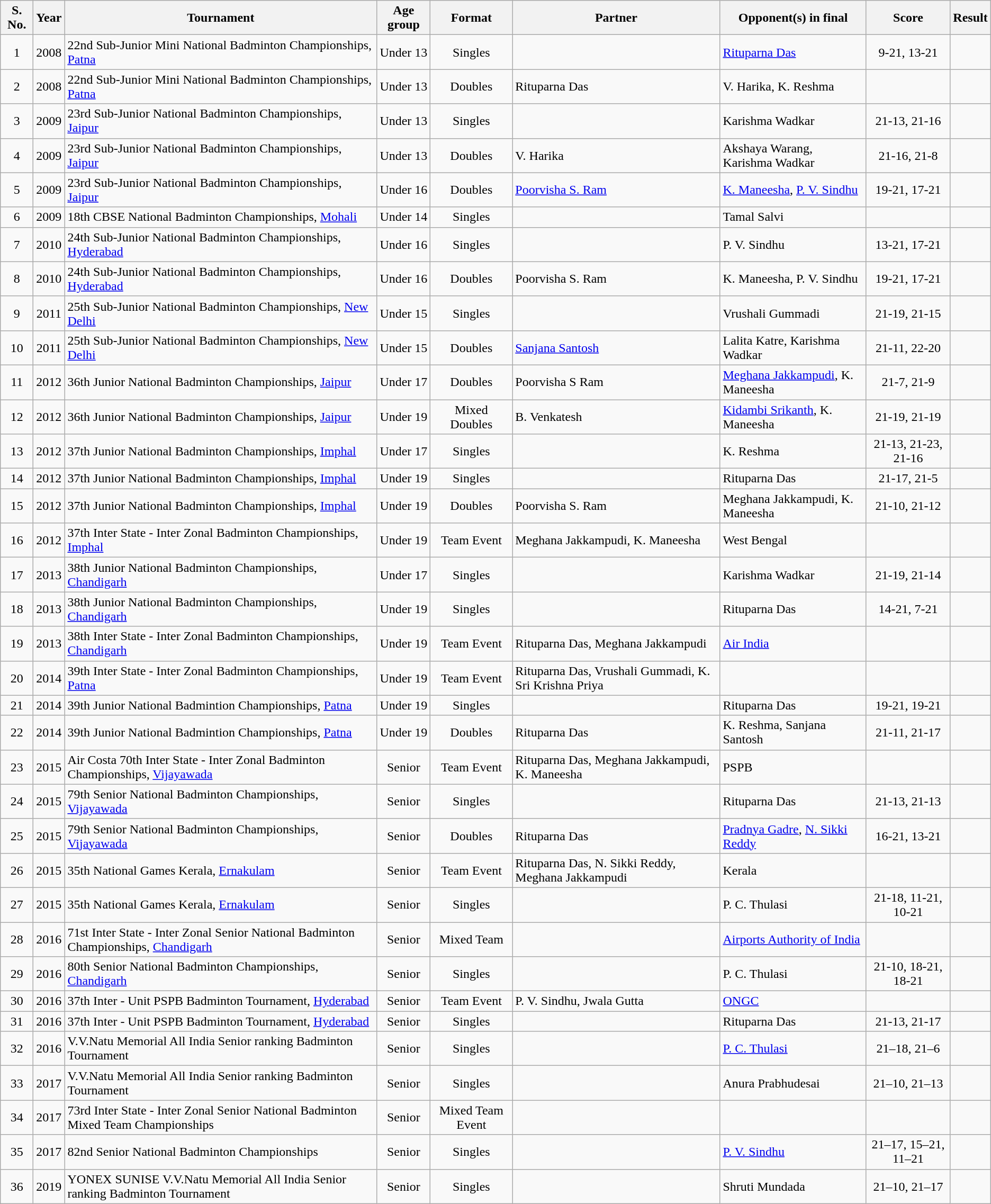<table class="wikitable">
<tr>
<th>S. No.</th>
<th>Year</th>
<th>Tournament</th>
<th>Age group</th>
<th>Format</th>
<th>Partner</th>
<th>Opponent(s) in final</th>
<th>Score</th>
<th>Result</th>
</tr>
<tr>
<td align="center">1</td>
<td align="center">2008</td>
<td>22nd Sub-Junior Mini National Badminton Championships, <a href='#'>Patna</a></td>
<td align="center">Under 13</td>
<td align="center">Singles</td>
<td align="center" style=color:black></td>
<td><a href='#'>Rituparna Das</a></td>
<td align="center">9-21, 13-21</td>
<td align="center"></td>
</tr>
<tr>
<td align="center">2</td>
<td align="center">2008</td>
<td>22nd Sub-Junior Mini National Badminton Championships, <a href='#'>Patna</a></td>
<td align="center">Under 13</td>
<td align="center">Doubles</td>
<td>Rituparna Das</td>
<td>V. Harika, K. Reshma</td>
<td align="center"></td>
<td align="center"></td>
</tr>
<tr>
<td align="center">3</td>
<td align="center">2009</td>
<td>23rd Sub-Junior National Badminton Championships, <a href='#'>Jaipur</a></td>
<td align="center">Under 13</td>
<td align="center">Singles</td>
<td align="center" style=color:black></td>
<td>Karishma Wadkar</td>
<td align="center">21-13, 21-16</td>
<td align="center"></td>
</tr>
<tr>
<td align="center">4</td>
<td align="center">2009</td>
<td>23rd Sub-Junior National Badminton Championships, <a href='#'>Jaipur</a></td>
<td align="center">Under 13</td>
<td align="center">Doubles</td>
<td>V. Harika</td>
<td>Akshaya Warang, Karishma Wadkar</td>
<td align="center">21-16, 21-8</td>
<td align="center"></td>
</tr>
<tr>
<td align="center">5</td>
<td align="center">2009</td>
<td>23rd Sub-Junior National Badminton Championships, <a href='#'>Jaipur</a></td>
<td align="center">Under 16</td>
<td align="center">Doubles</td>
<td><a href='#'>Poorvisha S. Ram</a></td>
<td><a href='#'>K. Maneesha</a>, <a href='#'>P. V. Sindhu</a></td>
<td align="center">19-21, 17-21</td>
<td align="center"></td>
</tr>
<tr>
<td align="center">6</td>
<td align="center">2009</td>
<td>18th CBSE National Badminton Championships, <a href='#'>Mohali</a></td>
<td align="center">Under 14</td>
<td align="center">Singles</td>
<td align="center" style=color:black></td>
<td>Tamal Salvi</td>
<td align="center"></td>
<td align="center"></td>
</tr>
<tr>
<td align="center">7</td>
<td align="center">2010</td>
<td>24th Sub-Junior National Badminton Championships, <a href='#'>Hyderabad</a></td>
<td align="center">Under 16</td>
<td align="center">Singles</td>
<td align="center" style=color:black></td>
<td>P. V. Sindhu</td>
<td align="center">13-21, 17-21</td>
<td align="center"></td>
</tr>
<tr>
<td align="center">8</td>
<td align="center">2010</td>
<td>24th Sub-Junior National Badminton Championships, <a href='#'>Hyderabad</a></td>
<td align="center">Under 16</td>
<td align="center">Doubles</td>
<td>Poorvisha S. Ram</td>
<td>K. Maneesha, P. V. Sindhu</td>
<td align="center">19-21, 17-21</td>
<td align="center"></td>
</tr>
<tr>
<td align="center">9</td>
<td align="center">2011</td>
<td>25th Sub-Junior National Badminton Championships, <a href='#'>New Delhi</a></td>
<td align="center">Under 15</td>
<td align="center">Singles</td>
<td align="center" style=color:black></td>
<td>Vrushali Gummadi</td>
<td align="center">21-19, 21-15</td>
<td align="center"></td>
</tr>
<tr>
<td align="center">10</td>
<td align="center">2011</td>
<td>25th Sub-Junior National Badminton Championships, <a href='#'>New Delhi</a></td>
<td align="center">Under 15</td>
<td align="center">Doubles</td>
<td><a href='#'>Sanjana Santosh</a></td>
<td>Lalita Katre, Karishma Wadkar</td>
<td align="center">21-11, 22-20</td>
<td align="center"></td>
</tr>
<tr>
<td align="center">11</td>
<td align="center">2012</td>
<td>36th Junior National Badminton Championships, <a href='#'>Jaipur</a></td>
<td align="center">Under 17</td>
<td align="center">Doubles</td>
<td>Poorvisha S Ram</td>
<td><a href='#'>Meghana Jakkampudi</a>, K. Maneesha</td>
<td align="center">21-7, 21-9</td>
<td align="center"></td>
</tr>
<tr>
<td align="center">12</td>
<td align="center">2012</td>
<td>36th Junior National Badminton Championships, <a href='#'>Jaipur</a></td>
<td align="center">Under 19</td>
<td align="center">Mixed Doubles</td>
<td>B. Venkatesh</td>
<td><a href='#'>Kidambi Srikanth</a>, K. Maneesha</td>
<td align="center">21-19, 21-19</td>
<td align="center"></td>
</tr>
<tr>
<td align="center">13</td>
<td align="center">2012</td>
<td>37th Junior National Badminton Championships, <a href='#'>Imphal</a></td>
<td align="center">Under 17</td>
<td align="center">Singles</td>
<td align="center" style=color:black></td>
<td>K. Reshma</td>
<td align="center">21-13, 21-23, 21-16</td>
<td align="center"></td>
</tr>
<tr>
<td align="center">14</td>
<td align="center">2012</td>
<td>37th Junior National Badminton Championships, <a href='#'>Imphal</a></td>
<td align="center">Under 19</td>
<td align="center">Singles</td>
<td align="center" style=color:black></td>
<td>Rituparna Das</td>
<td align="center">21-17, 21-5</td>
<td align="center"></td>
</tr>
<tr>
<td align="center">15</td>
<td align="center">2012</td>
<td>37th Junior National Badminton Championships, <a href='#'>Imphal</a></td>
<td align="center">Under 19</td>
<td align="center">Doubles</td>
<td>Poorvisha S. Ram</td>
<td>Meghana Jakkampudi, K. Maneesha</td>
<td align="center">21-10, 21-12</td>
<td align="center"></td>
</tr>
<tr>
<td align="center">16</td>
<td align="center">2012</td>
<td>37th Inter State - Inter Zonal Badminton Championships, <a href='#'>Imphal</a></td>
<td align="center">Under 19</td>
<td align="center">Team Event</td>
<td>Meghana Jakkampudi, K. Maneesha</td>
<td>West Bengal</td>
<td align="center"></td>
<td align="center"></td>
</tr>
<tr>
<td align="center">17</td>
<td align="center">2013</td>
<td>38th Junior National Badminton Championships, <a href='#'>Chandigarh</a></td>
<td align="center">Under 17</td>
<td align="center">Singles</td>
<td align="center" style=color:black></td>
<td>Karishma Wadkar</td>
<td align="center">21-19, 21-14</td>
<td align="center"></td>
</tr>
<tr>
<td align="center">18</td>
<td align="center">2013</td>
<td>38th Junior National Badminton Championships, <a href='#'>Chandigarh</a></td>
<td align="center">Under 19</td>
<td align="center">Singles</td>
<td align="center" style=color:black></td>
<td>Rituparna Das</td>
<td align="center">14-21, 7-21</td>
<td align="center"></td>
</tr>
<tr>
<td align="center">19</td>
<td align="center">2013</td>
<td>38th Inter State - Inter Zonal Badminton Championships, <a href='#'>Chandigarh</a></td>
<td align="center">Under 19</td>
<td align="center">Team Event</td>
<td>Rituparna Das, Meghana Jakkampudi</td>
<td><a href='#'>Air India</a></td>
<td align="center"></td>
<td align="center"></td>
</tr>
<tr>
<td align="center">20</td>
<td align="center">2014</td>
<td>39th Inter State - Inter Zonal Badminton Championships, <a href='#'>Patna</a></td>
<td align="center">Under 19</td>
<td align="center">Team Event</td>
<td>Rituparna Das, Vrushali Gummadi, K. Sri Krishna Priya</td>
<td align="center" style=color:black></td>
<td align="center" style=color:black></td>
<td align="center"></td>
</tr>
<tr>
<td align="center">21</td>
<td align="center">2014</td>
<td>39th Junior National Badmintion Championships, <a href='#'>Patna</a></td>
<td align="center">Under 19</td>
<td align="center">Singles</td>
<td align="center" style=color:black></td>
<td>Rituparna Das</td>
<td align="center">19-21, 19-21</td>
<td align="center"></td>
</tr>
<tr>
<td align="center">22</td>
<td align="center">2014</td>
<td>39th Junior National Badmintion Championships, <a href='#'>Patna</a></td>
<td align="center">Under 19</td>
<td align="center">Doubles</td>
<td>Rituparna Das</td>
<td>K. Reshma, Sanjana Santosh</td>
<td align="center">21-11, 21-17</td>
<td align="center"></td>
</tr>
<tr>
<td align="center">23</td>
<td align="center">2015</td>
<td>Air Costa 70th Inter State - Inter Zonal Badminton Championships, <a href='#'>Vijayawada</a></td>
<td align="center">Senior</td>
<td align="center">Team Event</td>
<td>Rituparna Das, Meghana Jakkampudi, K. Maneesha</td>
<td>PSPB</td>
<td align="center"></td>
<td align="center"></td>
</tr>
<tr>
<td align="center">24</td>
<td align="center">2015</td>
<td>79th Senior National Badminton Championships, <a href='#'>Vijayawada</a></td>
<td align="center">Senior</td>
<td align="center">Singles</td>
<td align="center" style=color:black></td>
<td>Rituparna Das</td>
<td align="center">21-13, 21-13</td>
<td align="center"></td>
</tr>
<tr>
<td align="center">25</td>
<td align="center">2015</td>
<td>79th Senior National Badminton Championships, <a href='#'>Vijayawada</a></td>
<td align="center">Senior</td>
<td align="center">Doubles</td>
<td>Rituparna Das</td>
<td><a href='#'>Pradnya Gadre</a>, <a href='#'>N. Sikki Reddy</a></td>
<td align="center">16-21, 13-21</td>
<td align="center"></td>
</tr>
<tr>
<td align="center">26</td>
<td align="center">2015</td>
<td>35th National Games Kerala, <a href='#'>Ernakulam</a></td>
<td align="center">Senior</td>
<td align="center">Team Event</td>
<td>Rituparna Das, N. Sikki Reddy, Meghana Jakkampudi</td>
<td>Kerala</td>
<td align="center"></td>
<td align="center"></td>
</tr>
<tr>
<td align="center">27</td>
<td align="center">2015</td>
<td>35th National Games Kerala, <a href='#'>Ernakulam</a></td>
<td align="center">Senior</td>
<td align="center">Singles</td>
<td align="center" style=color:black></td>
<td>P. C. Thulasi</td>
<td align="center">21-18, 11-21, 10-21</td>
<td align="center"></td>
</tr>
<tr>
<td align="center">28</td>
<td align="center">2016</td>
<td>71st Inter State - Inter Zonal Senior National Badminton Championships, <a href='#'>Chandigarh</a></td>
<td align="center">Senior</td>
<td align="center">Mixed Team</td>
<td align="center" style=color:black></td>
<td><a href='#'>Airports Authority of India</a></td>
<td align="center"></td>
<td align="center"></td>
</tr>
<tr>
<td align="center">29</td>
<td align="center">2016</td>
<td>80th Senior National Badminton Championships, <a href='#'>Chandigarh</a></td>
<td align="center">Senior</td>
<td align="center">Singles</td>
<td align="center" style=color:black></td>
<td>P. C. Thulasi</td>
<td align="center">21-10, 18-21, 18-21</td>
<td align="center"></td>
</tr>
<tr>
<td align="center">30</td>
<td align="center">2016</td>
<td>37th Inter - Unit PSPB Badminton Tournament, <a href='#'>Hyderabad</a></td>
<td align="center">Senior</td>
<td align="center">Team Event</td>
<td>P. V. Sindhu, Jwala Gutta</td>
<td><a href='#'>ONGC</a></td>
<td align="center"></td>
<td align="center"></td>
</tr>
<tr>
<td align="center">31</td>
<td align="center">2016</td>
<td>37th Inter - Unit PSPB Badminton Tournament, <a href='#'>Hyderabad</a></td>
<td align="center">Senior</td>
<td align="center">Singles</td>
<td align="center" style=color:black></td>
<td>Rituparna Das</td>
<td align="center">21-13, 21-17</td>
<td align="center"></td>
</tr>
<tr>
<td align="center">32</td>
<td align="center">2016</td>
<td>V.V.Natu Memorial All India Senior ranking Badminton Tournament</td>
<td align="center">Senior</td>
<td align="center">Singles</td>
<td align="center" style=color:black></td>
<td><a href='#'>P. C. Thulasi</a></td>
<td align="center">21–18, 21–6</td>
<td align="center"></td>
</tr>
<tr>
<td align="center">33</td>
<td align="center">2017</td>
<td>V.V.Natu Memorial All India Senior ranking Badminton Tournament</td>
<td align="center">Senior</td>
<td align="center">Singles</td>
<td align="center" style=color:black></td>
<td>Anura Prabhudesai</td>
<td align="center">21–10, 21–13</td>
<td align="center"></td>
</tr>
<tr>
<td align="center">34</td>
<td align="center">2017</td>
<td>73rd Inter State - Inter Zonal Senior National Badminton Mixed Team Championships</td>
<td align="center">Senior</td>
<td align="center">Mixed Team Event</td>
<td align="center" style=color:black></td>
<td></td>
<td align="center"></td>
<td align="center"></td>
</tr>
<tr>
<td align="center">35</td>
<td align="center">2017</td>
<td>82nd Senior National Badminton Championships</td>
<td align="center">Senior</td>
<td align="center">Singles</td>
<td align="center" style=color:black></td>
<td><a href='#'>P. V. Sindhu</a></td>
<td align="center">21–17, 15–21, 11–21</td>
<td align="center"></td>
</tr>
<tr>
<td align="center">36</td>
<td align="center">2019</td>
<td>YONEX SUNISE V.V.Natu Memorial All India Senior ranking Badminton Tournament</td>
<td align="center">Senior</td>
<td align="center">Singles</td>
<td align="center" style=color:black></td>
<td>Shruti Mundada</td>
<td align="center">21–10, 21–17</td>
<td align="center"></td>
</tr>
</table>
